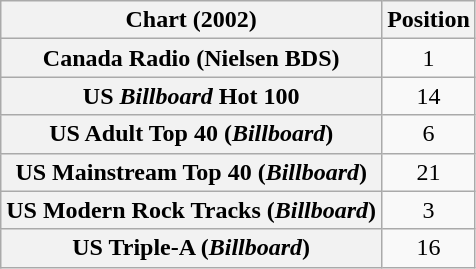<table class="wikitable sortable plainrowheaders" style="text-align:center">
<tr>
<th>Chart (2002)</th>
<th>Position</th>
</tr>
<tr>
<th scope="row">Canada Radio (Nielsen BDS)</th>
<td>1</td>
</tr>
<tr>
<th scope="row">US <em>Billboard</em> Hot 100</th>
<td>14</td>
</tr>
<tr>
<th scope="row">US Adult Top 40 (<em>Billboard</em>)</th>
<td>6</td>
</tr>
<tr>
<th scope="row">US Mainstream Top 40 (<em>Billboard</em>)</th>
<td>21</td>
</tr>
<tr>
<th scope="row">US Modern Rock Tracks (<em>Billboard</em>)</th>
<td>3</td>
</tr>
<tr>
<th scope="row">US Triple-A (<em>Billboard</em>)</th>
<td>16</td>
</tr>
</table>
